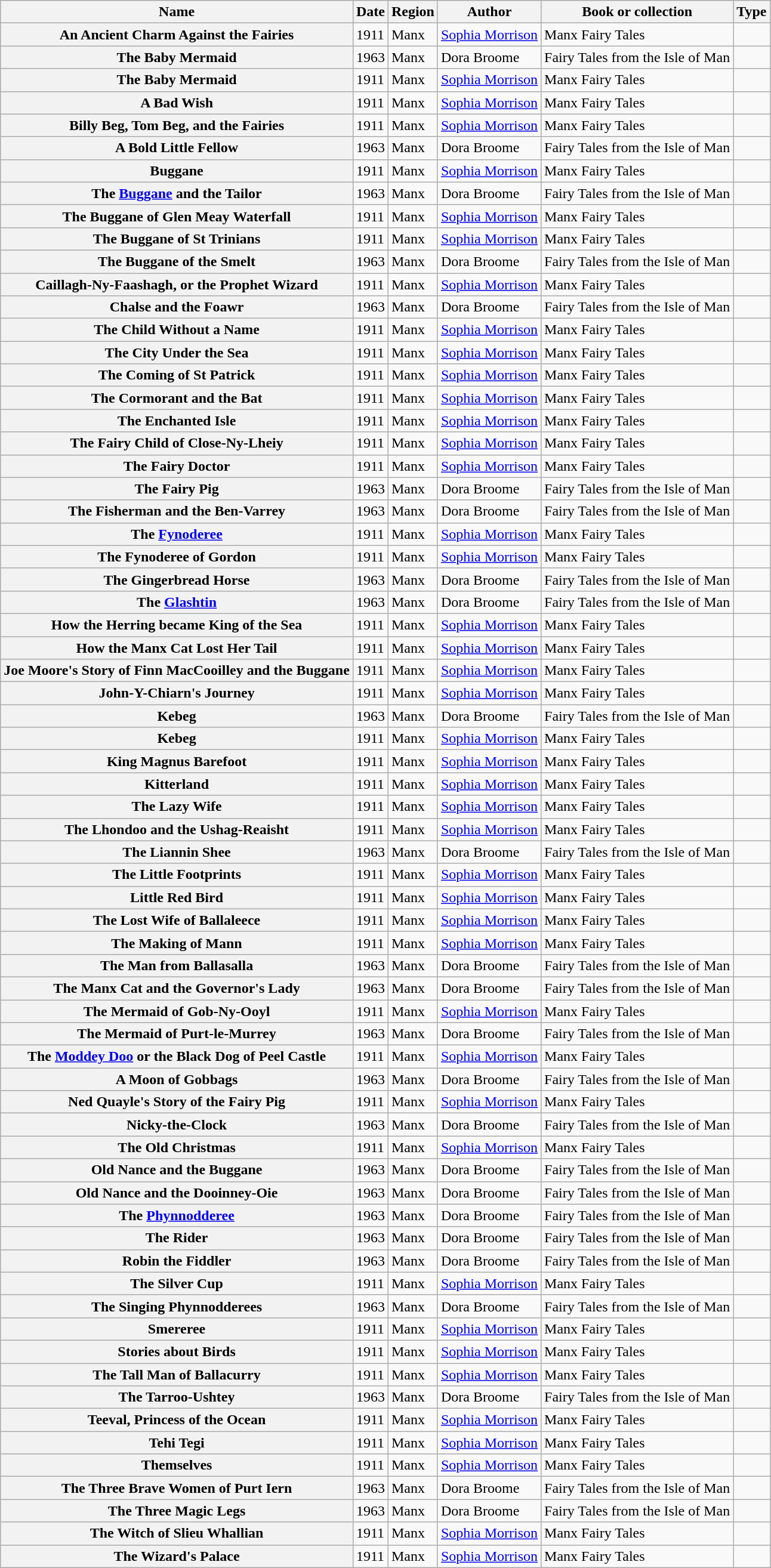<table class="wikitable sortable">
<tr>
<th scope="col">Name</th>
<th scope="col">Date</th>
<th scope="col">Region</th>
<th scope="col">Author</th>
<th scope="col">Book or collection</th>
<th scope="col">Type</th>
</tr>
<tr>
<th>An Ancient Charm Against the Fairies</th>
<td>1911</td>
<td>Manx</td>
<td><a href='#'>Sophia Morrison</a></td>
<td>Manx Fairy Tales</td>
<td></td>
</tr>
<tr>
<th>The Baby Mermaid</th>
<td>1963</td>
<td>Manx</td>
<td>Dora Broome</td>
<td>Fairy Tales from the Isle of Man</td>
<td></td>
</tr>
<tr>
<th>The Baby Mermaid</th>
<td>1911</td>
<td>Manx</td>
<td><a href='#'>Sophia Morrison</a></td>
<td>Manx Fairy Tales</td>
<td></td>
</tr>
<tr>
<th>A Bad Wish</th>
<td>1911</td>
<td>Manx</td>
<td><a href='#'>Sophia Morrison</a></td>
<td>Manx Fairy Tales</td>
<td></td>
</tr>
<tr>
<th>Billy Beg, Tom Beg, and the Fairies</th>
<td>1911</td>
<td>Manx</td>
<td><a href='#'>Sophia Morrison</a></td>
<td>Manx Fairy Tales</td>
<td></td>
</tr>
<tr>
<th>A Bold Little Fellow</th>
<td>1963</td>
<td>Manx</td>
<td>Dora Broome</td>
<td>Fairy Tales from the Isle of Man</td>
<td></td>
</tr>
<tr>
<th>Buggane</th>
<td>1911</td>
<td>Manx</td>
<td><a href='#'>Sophia Morrison</a></td>
<td>Manx Fairy Tales</td>
<td></td>
</tr>
<tr>
<th>The <a href='#'>Buggane</a> and the Tailor</th>
<td>1963</td>
<td>Manx</td>
<td>Dora Broome</td>
<td>Fairy Tales from the Isle of Man</td>
<td></td>
</tr>
<tr>
<th>The Buggane of Glen Meay Waterfall</th>
<td>1911</td>
<td>Manx</td>
<td><a href='#'>Sophia Morrison</a></td>
<td>Manx Fairy Tales</td>
<td></td>
</tr>
<tr>
<th>The Buggane of St Trinians</th>
<td>1911</td>
<td>Manx</td>
<td><a href='#'>Sophia Morrison</a></td>
<td>Manx Fairy Tales</td>
<td></td>
</tr>
<tr>
<th>The Buggane of the Smelt</th>
<td>1963</td>
<td>Manx</td>
<td>Dora Broome</td>
<td>Fairy Tales from the Isle of Man</td>
<td></td>
</tr>
<tr>
<th>Caillagh-Ny-Faashagh, or the Prophet Wizard</th>
<td>1911</td>
<td>Manx</td>
<td><a href='#'>Sophia Morrison</a></td>
<td>Manx Fairy Tales</td>
<td></td>
</tr>
<tr>
<th>Chalse and the Foawr</th>
<td>1963</td>
<td>Manx</td>
<td>Dora Broome</td>
<td>Fairy Tales from the Isle of Man</td>
<td></td>
</tr>
<tr>
<th>The Child Without a Name</th>
<td>1911</td>
<td>Manx</td>
<td><a href='#'>Sophia Morrison</a></td>
<td>Manx Fairy Tales</td>
<td></td>
</tr>
<tr>
<th>The City Under the Sea</th>
<td>1911</td>
<td>Manx</td>
<td><a href='#'>Sophia Morrison</a></td>
<td>Manx Fairy Tales</td>
<td></td>
</tr>
<tr>
<th>The Coming of St Patrick</th>
<td>1911</td>
<td>Manx</td>
<td><a href='#'>Sophia Morrison</a></td>
<td>Manx Fairy Tales</td>
<td></td>
</tr>
<tr>
<th>The Cormorant and the Bat</th>
<td>1911</td>
<td>Manx</td>
<td><a href='#'>Sophia Morrison</a></td>
<td>Manx Fairy Tales</td>
<td></td>
</tr>
<tr>
<th>The Enchanted Isle</th>
<td>1911</td>
<td>Manx</td>
<td><a href='#'>Sophia Morrison</a></td>
<td>Manx Fairy Tales</td>
<td></td>
</tr>
<tr>
<th>The Fairy Child of Close-Ny-Lheiy</th>
<td>1911</td>
<td>Manx</td>
<td><a href='#'>Sophia Morrison</a></td>
<td>Manx Fairy Tales</td>
<td></td>
</tr>
<tr>
<th>The Fairy Doctor</th>
<td>1911</td>
<td>Manx</td>
<td><a href='#'>Sophia Morrison</a></td>
<td>Manx Fairy Tales</td>
<td></td>
</tr>
<tr>
<th>The Fairy Pig</th>
<td>1963</td>
<td>Manx</td>
<td>Dora Broome</td>
<td>Fairy Tales from the Isle of Man</td>
<td></td>
</tr>
<tr>
<th>The Fisherman and the Ben-Varrey</th>
<td>1963</td>
<td>Manx</td>
<td>Dora Broome</td>
<td>Fairy Tales from the Isle of Man</td>
<td></td>
</tr>
<tr>
<th>The <a href='#'>Fynoderee</a></th>
<td>1911</td>
<td>Manx</td>
<td><a href='#'>Sophia Morrison</a></td>
<td>Manx Fairy Tales</td>
<td></td>
</tr>
<tr>
<th>The Fynoderee of Gordon</th>
<td>1911</td>
<td>Manx</td>
<td><a href='#'>Sophia Morrison</a></td>
<td>Manx Fairy Tales</td>
<td></td>
</tr>
<tr>
<th>The Gingerbread Horse</th>
<td>1963</td>
<td>Manx</td>
<td>Dora Broome</td>
<td>Fairy Tales from the Isle of Man</td>
<td></td>
</tr>
<tr>
<th>The <a href='#'>Glashtin</a></th>
<td>1963</td>
<td>Manx</td>
<td>Dora Broome</td>
<td>Fairy Tales from the Isle of Man</td>
<td></td>
</tr>
<tr>
<th>How the Herring became King of the Sea</th>
<td>1911</td>
<td>Manx</td>
<td><a href='#'>Sophia Morrison</a></td>
<td>Manx Fairy Tales</td>
<td></td>
</tr>
<tr>
<th>How the Manx Cat Lost Her Tail</th>
<td>1911</td>
<td>Manx</td>
<td><a href='#'>Sophia Morrison</a></td>
<td>Manx Fairy Tales</td>
<td></td>
</tr>
<tr>
<th>Joe Moore's Story of Finn MacCooilley and the Buggane</th>
<td>1911</td>
<td>Manx</td>
<td><a href='#'>Sophia Morrison</a></td>
<td>Manx Fairy Tales</td>
<td></td>
</tr>
<tr>
<th>John-Y-Chiarn's Journey</th>
<td>1911</td>
<td>Manx</td>
<td><a href='#'>Sophia Morrison</a></td>
<td>Manx Fairy Tales</td>
<td></td>
</tr>
<tr>
<th>Kebeg</th>
<td>1963</td>
<td>Manx</td>
<td>Dora Broome</td>
<td>Fairy Tales from the Isle of Man</td>
<td></td>
</tr>
<tr>
<th>Kebeg</th>
<td>1911</td>
<td>Manx</td>
<td><a href='#'>Sophia Morrison</a></td>
<td>Manx Fairy Tales</td>
<td></td>
</tr>
<tr>
<th>King Magnus Barefoot</th>
<td>1911</td>
<td>Manx</td>
<td><a href='#'>Sophia Morrison</a></td>
<td>Manx Fairy Tales</td>
<td></td>
</tr>
<tr>
<th>Kitterland</th>
<td>1911</td>
<td>Manx</td>
<td><a href='#'>Sophia Morrison</a></td>
<td>Manx Fairy Tales</td>
<td></td>
</tr>
<tr>
<th>The Lazy Wife</th>
<td>1911</td>
<td>Manx</td>
<td><a href='#'>Sophia Morrison</a></td>
<td>Manx Fairy Tales</td>
<td></td>
</tr>
<tr>
<th>The Lhondoo and the Ushag-Reaisht</th>
<td>1911</td>
<td>Manx</td>
<td><a href='#'>Sophia Morrison</a></td>
<td>Manx Fairy Tales</td>
<td></td>
</tr>
<tr>
<th>The Liannin Shee</th>
<td>1963</td>
<td>Manx</td>
<td>Dora Broome</td>
<td>Fairy Tales from the Isle of Man</td>
<td></td>
</tr>
<tr>
<th>The Little Footprints</th>
<td>1911</td>
<td>Manx</td>
<td><a href='#'>Sophia Morrison</a></td>
<td>Manx Fairy Tales</td>
<td></td>
</tr>
<tr>
<th>Little Red Bird</th>
<td>1911</td>
<td>Manx</td>
<td><a href='#'>Sophia Morrison</a></td>
<td>Manx Fairy Tales</td>
<td></td>
</tr>
<tr>
<th>The Lost Wife of Ballaleece</th>
<td>1911</td>
<td>Manx</td>
<td><a href='#'>Sophia Morrison</a></td>
<td>Manx Fairy Tales</td>
<td></td>
</tr>
<tr>
<th>The Making of Mann</th>
<td>1911</td>
<td>Manx</td>
<td><a href='#'>Sophia Morrison</a></td>
<td>Manx Fairy Tales</td>
<td></td>
</tr>
<tr>
<th>The Man from Ballasalla</th>
<td>1963</td>
<td>Manx</td>
<td>Dora Broome</td>
<td>Fairy Tales from the Isle of Man</td>
<td></td>
</tr>
<tr>
<th>The Manx Cat and the Governor's Lady</th>
<td>1963</td>
<td>Manx</td>
<td>Dora Broome</td>
<td>Fairy Tales from the Isle of Man</td>
<td></td>
</tr>
<tr>
<th>The Mermaid of Gob-Ny-Ooyl</th>
<td>1911</td>
<td>Manx</td>
<td><a href='#'>Sophia Morrison</a></td>
<td>Manx Fairy Tales</td>
<td></td>
</tr>
<tr>
<th>The Mermaid of Purt-le-Murrey</th>
<td>1963</td>
<td>Manx</td>
<td>Dora Broome</td>
<td>Fairy Tales from the Isle of Man</td>
<td></td>
</tr>
<tr>
<th>The <a href='#'>Moddey Doo</a> or the Black Dog of Peel Castle</th>
<td>1911</td>
<td>Manx</td>
<td><a href='#'>Sophia Morrison</a></td>
<td>Manx Fairy Tales</td>
<td></td>
</tr>
<tr>
<th>A Moon of Gobbags</th>
<td>1963</td>
<td>Manx</td>
<td>Dora Broome</td>
<td>Fairy Tales from the Isle of Man</td>
<td></td>
</tr>
<tr>
<th>Ned Quayle's Story of the Fairy Pig</th>
<td>1911</td>
<td>Manx</td>
<td><a href='#'>Sophia Morrison</a></td>
<td>Manx Fairy Tales</td>
<td></td>
</tr>
<tr>
<th>Nicky-the-Clock</th>
<td>1963</td>
<td>Manx</td>
<td>Dora Broome</td>
<td>Fairy Tales from the Isle of Man</td>
<td></td>
</tr>
<tr>
<th>The Old Christmas</th>
<td>1911</td>
<td>Manx</td>
<td><a href='#'>Sophia Morrison</a></td>
<td>Manx Fairy Tales</td>
<td></td>
</tr>
<tr>
<th>Old Nance and the Buggane</th>
<td>1963</td>
<td>Manx</td>
<td>Dora Broome</td>
<td>Fairy Tales from the Isle of Man</td>
<td></td>
</tr>
<tr>
<th>Old Nance and the Dooinney-Oie</th>
<td>1963</td>
<td>Manx</td>
<td>Dora Broome</td>
<td>Fairy Tales from the Isle of Man</td>
<td></td>
</tr>
<tr>
<th>The <a href='#'>Phynnodderee</a></th>
<td>1963</td>
<td>Manx</td>
<td>Dora Broome</td>
<td>Fairy Tales from the Isle of Man</td>
<td></td>
</tr>
<tr>
<th>The Rider</th>
<td>1963</td>
<td>Manx</td>
<td>Dora Broome</td>
<td>Fairy Tales from the Isle of Man</td>
<td></td>
</tr>
<tr>
<th>Robin the Fiddler</th>
<td>1963</td>
<td>Manx</td>
<td>Dora Broome</td>
<td>Fairy Tales from the Isle of Man</td>
<td></td>
</tr>
<tr>
<th>The Silver Cup</th>
<td>1911</td>
<td>Manx</td>
<td><a href='#'>Sophia Morrison</a></td>
<td>Manx Fairy Tales</td>
<td></td>
</tr>
<tr>
<th>The Singing Phynnodderees</th>
<td>1963</td>
<td>Manx</td>
<td>Dora Broome</td>
<td>Fairy Tales from the Isle of Man</td>
<td></td>
</tr>
<tr>
<th>Smereree</th>
<td>1911</td>
<td>Manx</td>
<td><a href='#'>Sophia Morrison</a></td>
<td>Manx Fairy Tales</td>
<td></td>
</tr>
<tr>
<th>Stories about Birds</th>
<td>1911</td>
<td>Manx</td>
<td><a href='#'>Sophia Morrison</a></td>
<td>Manx Fairy Tales</td>
<td></td>
</tr>
<tr>
<th>The Tall Man of Ballacurry</th>
<td>1911</td>
<td>Manx</td>
<td><a href='#'>Sophia Morrison</a></td>
<td>Manx Fairy Tales</td>
<td></td>
</tr>
<tr>
<th>The Tarroo-Ushtey</th>
<td>1963</td>
<td>Manx</td>
<td>Dora Broome</td>
<td>Fairy Tales from the Isle of Man</td>
<td></td>
</tr>
<tr>
<th>Teeval, Princess of the Ocean</th>
<td>1911</td>
<td>Manx</td>
<td><a href='#'>Sophia Morrison</a></td>
<td>Manx Fairy Tales</td>
<td></td>
</tr>
<tr>
<th>Tehi Tegi</th>
<td>1911</td>
<td>Manx</td>
<td><a href='#'>Sophia Morrison</a></td>
<td>Manx Fairy Tales</td>
<td></td>
</tr>
<tr>
<th>Themselves</th>
<td>1911</td>
<td>Manx</td>
<td><a href='#'>Sophia Morrison</a></td>
<td>Manx Fairy Tales</td>
<td></td>
</tr>
<tr>
<th>The Three Brave Women of Purt Iern</th>
<td>1963</td>
<td>Manx</td>
<td>Dora Broome</td>
<td>Fairy Tales from the Isle of Man</td>
<td></td>
</tr>
<tr>
<th>The Three Magic Legs</th>
<td>1963</td>
<td>Manx</td>
<td>Dora Broome</td>
<td>Fairy Tales from the Isle of Man</td>
<td></td>
</tr>
<tr>
<th>The Witch of Slieu Whallian</th>
<td>1911</td>
<td>Manx</td>
<td><a href='#'>Sophia Morrison</a></td>
<td>Manx Fairy Tales</td>
<td></td>
</tr>
<tr>
<th>The Wizard's Palace</th>
<td>1911</td>
<td>Manx</td>
<td><a href='#'>Sophia Morrison</a></td>
<td>Manx Fairy Tales</td>
<td></td>
</tr>
</table>
